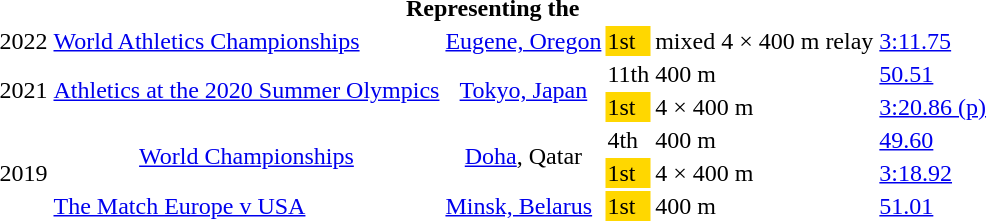<table>
<tr>
<th colspan="7">Representing the </th>
</tr>
<tr>
<td>2022</td>
<td><a href='#'>World Athletics Championships</a></td>
<td><a href='#'>Eugene, Oregon</a></td>
<td bgcolor=gold>1st</td>
<td>mixed 4 × 400 m relay</td>
<td><a href='#'>3:11.75</a></td>
</tr>
<tr>
<td rowspan="2" style="text-align:center;">2021</td>
<td rowspan="2" style="text-align:center;"><a href='#'>Athletics at the 2020 Summer Olympics</a></td>
<td rowspan="2" style="text-align:center;"><a href='#'>Tokyo, Japan</a></td>
<td>11th</td>
<td>400 m</td>
<td><a href='#'>50.51</a></td>
</tr>
<tr>
<td bgcolor=gold>1st</td>
<td>4 × 400 m</td>
<td><a href='#'>3:20.86 (p)</a></td>
</tr>
<tr>
<td rowspan="3" style="text-align:center;">2019</td>
<td rowspan="2" style="text-align:center;"><a href='#'>World Championships</a></td>
<td rowspan="2" style="text-align:center;"><a href='#'>Doha</a>, Qatar</td>
<td>4th</td>
<td>400 m</td>
<td><a href='#'>49.60</a></td>
</tr>
<tr>
<td bgcolor=gold>1st</td>
<td>4 × 400 m</td>
<td><a href='#'>3:18.92</a></td>
</tr>
<tr>
<td><a href='#'>The Match Europe v USA</a></td>
<td><a href='#'>Minsk, Belarus</a></td>
<td bgcolor=gold>1st</td>
<td>400 m</td>
<td><a href='#'>51.01</a></td>
</tr>
</table>
